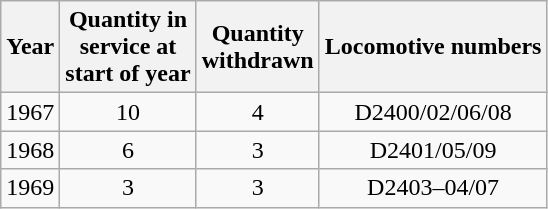<table class=wikitable style=text-align:center>
<tr>
<th>Year</th>
<th>Quantity in<br>service at<br>start of year</th>
<th>Quantity<br>withdrawn</th>
<th>Locomotive numbers</th>
</tr>
<tr>
<td>1967</td>
<td>10</td>
<td>4</td>
<td>D2400/02/06/08</td>
</tr>
<tr>
<td>1968</td>
<td>6</td>
<td>3</td>
<td>D2401/05/09</td>
</tr>
<tr>
<td>1969</td>
<td>3</td>
<td>3</td>
<td>D2403–04/07</td>
</tr>
</table>
